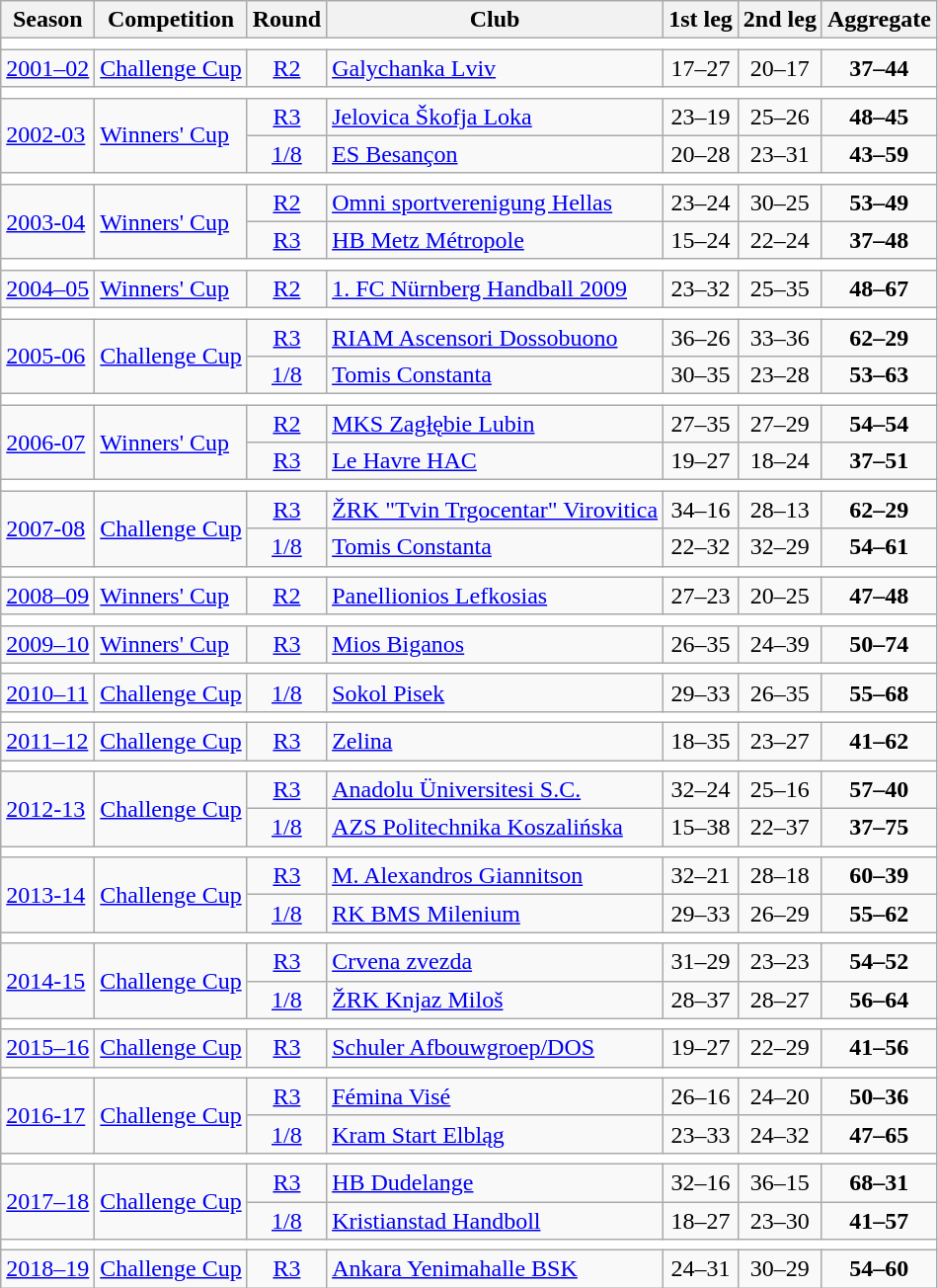<table class="wikitable">
<tr>
<th>Season</th>
<th>Competition</th>
<th>Round</th>
<th>Club</th>
<th>1st leg</th>
<th>2nd leg</th>
<th>Aggregate</th>
</tr>
<tr>
<td colspan="7" bgcolor=white></td>
</tr>
<tr>
<td><a href='#'>2001–02</a></td>
<td><a href='#'>Challenge Cup</a></td>
<td style="text-align:center;"><a href='#'>R2</a></td>
<td> <a href='#'>Galychanka Lviv</a></td>
<td style="text-align:center;">17–27</td>
<td style="text-align:center;">20–17</td>
<td style="text-align:center;"><strong>37–44</strong></td>
</tr>
<tr>
<td colspan="7" bgcolor=white></td>
</tr>
<tr>
<td rowspan="2"><a href='#'>2002-03</a></td>
<td rowspan="2"><a href='#'>Winners' Cup</a></td>
<td style="text-align:center;"><a href='#'>R3</a></td>
<td> <a href='#'>Jelovica Škofja Loka</a></td>
<td style="text-align:center;">23–19</td>
<td style="text-align:center;">25–26</td>
<td style="text-align:center;"><strong>48–45</strong></td>
</tr>
<tr>
<td style="text-align:center;"><a href='#'>1/8</a></td>
<td> <a href='#'>ES Besançon</a></td>
<td style="text-align:center;">20–28</td>
<td style="text-align:center;">23–31</td>
<td style="text-align:center;"><strong>43–59</strong></td>
</tr>
<tr>
<td colspan="7" bgcolor=white></td>
</tr>
<tr>
<td rowspan="2"><a href='#'>2003-04</a></td>
<td rowspan="2"><a href='#'>Winners' Cup</a></td>
<td style="text-align:center;"><a href='#'>R2</a></td>
<td> <a href='#'>Omni sportverenigung Hellas</a></td>
<td style="text-align:center;">23–24</td>
<td style="text-align:center;">30–25</td>
<td style="text-align:center;"><strong>53–49</strong></td>
</tr>
<tr>
<td style="text-align:center;"><a href='#'>R3</a></td>
<td> <a href='#'>HB Metz Métropole</a></td>
<td style="text-align:center;">15–24</td>
<td style="text-align:center;">22–24</td>
<td style="text-align:center;"><strong>37–48</strong></td>
</tr>
<tr>
<td colspan="7" bgcolor=white></td>
</tr>
<tr>
<td><a href='#'>2004–05</a></td>
<td><a href='#'>Winners' Cup</a></td>
<td style="text-align:center;"><a href='#'>R2</a></td>
<td> <a href='#'>1. FC Nürnberg Handball 2009</a></td>
<td style="text-align:center;">23–32</td>
<td style="text-align:center;">25–35</td>
<td style="text-align:center;"><strong>48–67</strong></td>
</tr>
<tr>
<td colspan="7" bgcolor=white></td>
</tr>
<tr>
<td rowspan="2"><a href='#'>2005-06</a></td>
<td rowspan="2"><a href='#'>Challenge Cup</a></td>
<td style="text-align:center;"><a href='#'>R3</a></td>
<td> <a href='#'>RIAM Ascensori Dossobuono</a></td>
<td style="text-align:center;">36–26</td>
<td style="text-align:center;">33–36</td>
<td style="text-align:center;"><strong>62–29</strong></td>
</tr>
<tr>
<td style="text-align:center;"><a href='#'>1/8</a></td>
<td> <a href='#'>Tomis Constanta</a></td>
<td style="text-align:center;">30–35</td>
<td style="text-align:center;">23–28</td>
<td style="text-align:center;"><strong>53–63</strong></td>
</tr>
<tr>
<td colspan="7" bgcolor=white></td>
</tr>
<tr>
<td rowspan="2"><a href='#'>2006-07</a></td>
<td rowspan="2"><a href='#'>Winners' Cup</a></td>
<td style="text-align:center;"><a href='#'>R2</a></td>
<td> <a href='#'>MKS Zagłębie Lubin</a></td>
<td style="text-align:center;">27–35</td>
<td style="text-align:center;">27–29</td>
<td style="text-align:center;"><strong>54–54</strong></td>
</tr>
<tr>
<td style="text-align:center;"><a href='#'>R3</a></td>
<td> <a href='#'>Le Havre HAC</a></td>
<td style="text-align:center;">19–27</td>
<td style="text-align:center;">18–24</td>
<td style="text-align:center;"><strong>37–51</strong></td>
</tr>
<tr>
<td colspan="7" bgcolor=white></td>
</tr>
<tr>
<td rowspan="2"><a href='#'>2007-08</a></td>
<td rowspan="2"><a href='#'>Challenge Cup</a></td>
<td style="text-align:center;"><a href='#'>R3</a></td>
<td> <a href='#'>ŽRK "Tvin Trgocentar" Virovitica</a></td>
<td style="text-align:center;">34–16</td>
<td style="text-align:center;">28–13</td>
<td style="text-align:center;"><strong>62–29</strong></td>
</tr>
<tr>
<td style="text-align:center;"><a href='#'>1/8</a></td>
<td> <a href='#'>Tomis Constanta</a></td>
<td style="text-align:center;">22–32</td>
<td style="text-align:center;">32–29</td>
<td style="text-align:center;"><strong>54–61</strong></td>
</tr>
<tr>
<td colspan="7" bgcolor=white></td>
</tr>
<tr>
<td><a href='#'>2008–09</a></td>
<td><a href='#'>Winners' Cup</a></td>
<td style="text-align:center;"><a href='#'>R2</a></td>
<td> <a href='#'>Panellionios Lefkosias</a></td>
<td style="text-align:center;">27–23</td>
<td style="text-align:center;">20–25</td>
<td style="text-align:center;"><strong>47–48</strong></td>
</tr>
<tr>
<td colspan="7" bgcolor=white></td>
</tr>
<tr>
<td><a href='#'>2009–10</a></td>
<td><a href='#'>Winners' Cup</a></td>
<td style="text-align:center;"><a href='#'>R3</a></td>
<td> <a href='#'>Mios Biganos</a></td>
<td style="text-align:center;">26–35</td>
<td style="text-align:center;">24–39</td>
<td style="text-align:center;"><strong>50–74</strong></td>
</tr>
<tr>
<td colspan="7" bgcolor=white></td>
</tr>
<tr>
<td><a href='#'>2010–11</a></td>
<td><a href='#'>Challenge Cup</a></td>
<td style="text-align:center;"><a href='#'>1/8</a></td>
<td> <a href='#'>Sokol Pisek</a></td>
<td style="text-align:center;">29–33</td>
<td style="text-align:center;">26–35</td>
<td style="text-align:center;"><strong>55–68</strong></td>
</tr>
<tr>
<td colspan="7" bgcolor=white></td>
</tr>
<tr>
<td><a href='#'>2011–12</a></td>
<td><a href='#'>Challenge Cup</a></td>
<td style="text-align:center;"><a href='#'>R3</a></td>
<td> <a href='#'>Zelina</a></td>
<td style="text-align:center;">18–35</td>
<td style="text-align:center;">23–27</td>
<td style="text-align:center;"><strong>41–62</strong></td>
</tr>
<tr>
<td colspan="7" bgcolor=white></td>
</tr>
<tr>
<td rowspan="2"><a href='#'>2012-13</a></td>
<td rowspan="2"><a href='#'>Challenge Cup</a></td>
<td style="text-align:center;"><a href='#'>R3</a></td>
<td> <a href='#'>Anadolu Üniversitesi S.C.</a></td>
<td style="text-align:center;">32–24</td>
<td style="text-align:center;">25–16</td>
<td style="text-align:center;"><strong>57–40</strong></td>
</tr>
<tr>
<td style="text-align:center;"><a href='#'>1/8</a></td>
<td> <a href='#'>AZS Politechnika Koszalińska</a></td>
<td style="text-align:center;">15–38</td>
<td style="text-align:center;">22–37</td>
<td style="text-align:center;"><strong>37–75</strong></td>
</tr>
<tr>
<td colspan="7" bgcolor=white></td>
</tr>
<tr>
<td rowspan="2"><a href='#'>2013-14</a></td>
<td rowspan="2"><a href='#'>Challenge Cup</a></td>
<td style="text-align:center;"><a href='#'>R3</a></td>
<td> <a href='#'>M. Alexandros Giannitson</a></td>
<td style="text-align:center;">32–21</td>
<td style="text-align:center;">28–18</td>
<td style="text-align:center;"><strong>60–39</strong></td>
</tr>
<tr>
<td style="text-align:center;"><a href='#'>1/8</a></td>
<td> <a href='#'>RK BMS Milenium</a></td>
<td style="text-align:center;">29–33</td>
<td style="text-align:center;">26–29</td>
<td style="text-align:center;"><strong>55–62</strong></td>
</tr>
<tr>
<td colspan="7" bgcolor=white></td>
</tr>
<tr>
<td rowspan="2"><a href='#'>2014-15</a></td>
<td rowspan="2"><a href='#'>Challenge Cup</a></td>
<td style="text-align:center;"><a href='#'>R3</a></td>
<td> <a href='#'>Crvena zvezda</a></td>
<td style="text-align:center;">31–29</td>
<td style="text-align:center;">23–23</td>
<td style="text-align:center;"><strong>54–52</strong></td>
</tr>
<tr>
<td style="text-align:center;"><a href='#'>1/8</a></td>
<td> <a href='#'>ŽRK Knjaz Miloš</a></td>
<td style="text-align:center;">28–37</td>
<td style="text-align:center;">28–27</td>
<td style="text-align:center;"><strong>56–64</strong></td>
</tr>
<tr>
<td colspan="7" bgcolor=white></td>
</tr>
<tr>
<td><a href='#'>2015–16</a></td>
<td><a href='#'>Challenge Cup</a></td>
<td style="text-align:center;"><a href='#'>R3</a></td>
<td> <a href='#'>Schuler Afbouwgroep/DOS</a></td>
<td style="text-align:center;">19–27</td>
<td style="text-align:center;">22–29</td>
<td style="text-align:center;"><strong>41–56</strong></td>
</tr>
<tr>
<td colspan="7" bgcolor=white></td>
</tr>
<tr>
<td rowspan="2"><a href='#'>2016-17</a></td>
<td rowspan="2"><a href='#'>Challenge Cup</a></td>
<td style="text-align:center;"><a href='#'>R3</a></td>
<td> <a href='#'>Fémina Visé</a></td>
<td style="text-align:center;">26–16</td>
<td style="text-align:center;">24–20</td>
<td style="text-align:center;"><strong>50–36</strong></td>
</tr>
<tr>
<td style="text-align:center;"><a href='#'>1/8</a></td>
<td> <a href='#'>Kram Start Elbląg</a></td>
<td style="text-align:center;">23–33</td>
<td style="text-align:center;">24–32</td>
<td style="text-align:center;"><strong>47–65</strong></td>
</tr>
<tr>
<td colspan="7" bgcolor=white></td>
</tr>
<tr>
<td rowspan="2"><a href='#'>2017–18</a></td>
<td rowspan="2"><a href='#'>Challenge Cup</a></td>
<td style="text-align:center;"><a href='#'>R3</a></td>
<td> <a href='#'>HB Dudelange</a></td>
<td style="text-align:center;">32–16</td>
<td style="text-align:center;">36–15</td>
<td style="text-align:center;"><strong>68–31</strong></td>
</tr>
<tr>
<td style="text-align:center;"><a href='#'>1/8</a></td>
<td> <a href='#'>Kristianstad Handboll</a></td>
<td style="text-align:center;">18–27</td>
<td style="text-align:center;">23–30</td>
<td style="text-align:center;"><strong>41–57</strong></td>
</tr>
<tr>
<td colspan="7" bgcolor=white></td>
</tr>
<tr>
<td><a href='#'>2018–19</a></td>
<td><a href='#'>Challenge Cup</a></td>
<td style="text-align:center;"><a href='#'>R3</a></td>
<td> <a href='#'>Ankara Yenimahalle BSK</a></td>
<td style="text-align:center;">24–31</td>
<td style="text-align:center;">30–29</td>
<td style="text-align:center;"><strong>54–60</strong></td>
</tr>
</table>
